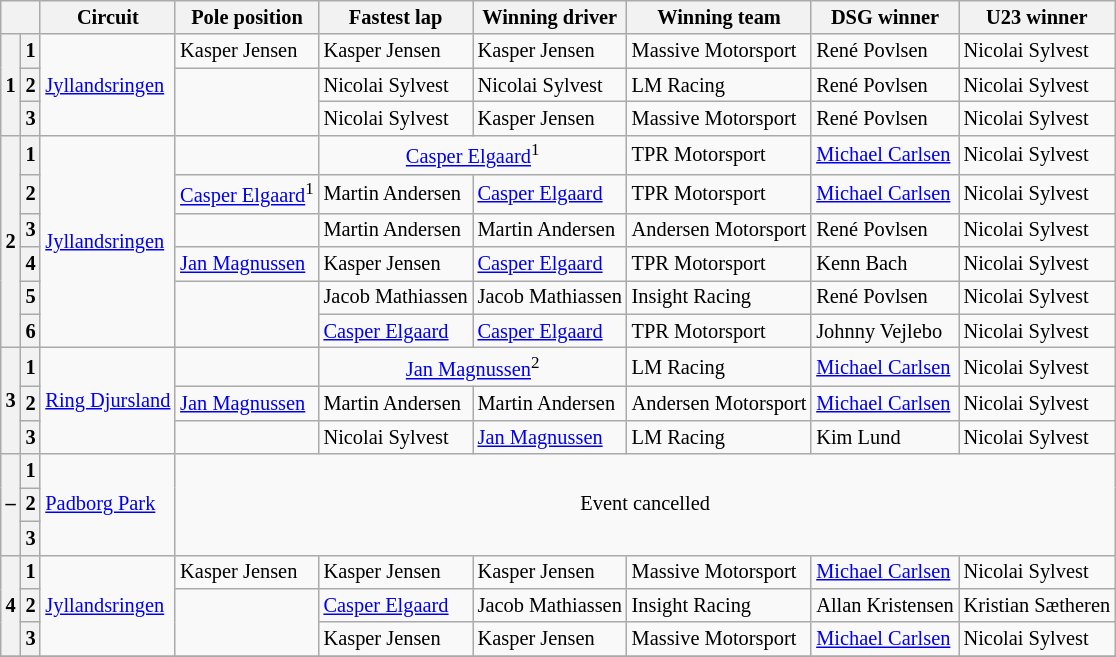<table class="wikitable" style="font-size:85%">
<tr>
<th colspan=2></th>
<th>Circuit</th>
<th>Pole position</th>
<th>Fastest lap</th>
<th>Winning driver</th>
<th>Winning team</th>
<th>DSG winner</th>
<th>U23 winner</th>
</tr>
<tr>
<th rowspan=3>1</th>
<th>1</th>
<td rowspan=3><a href='#'>Jyllandsringen</a></td>
<td> Kasper Jensen</td>
<td> Kasper Jensen</td>
<td> Kasper Jensen</td>
<td> Massive Motorsport</td>
<td> René Povlsen</td>
<td> Nicolai Sylvest</td>
</tr>
<tr>
<th>2</th>
<td rowspan="2"></td>
<td> Nicolai Sylvest</td>
<td> Nicolai Sylvest</td>
<td> LM Racing</td>
<td> René Povlsen</td>
<td> Nicolai Sylvest</td>
</tr>
<tr>
<th>3</th>
<td> Nicolai Sylvest</td>
<td> Kasper Jensen</td>
<td> Massive Motorsport</td>
<td> René Povlsen</td>
<td> Nicolai Sylvest</td>
</tr>
<tr>
<th rowspan=6>2</th>
<th>1</th>
<td rowspan=6><a href='#'>Jyllandsringen</a></td>
<td></td>
<td colspan=2 align="center"> <a href='#'>Casper Elgaard</a><sup>1</sup></td>
<td> TPR Motorsport</td>
<td> <a href='#'>Michael Carlsen</a></td>
<td> Nicolai Sylvest</td>
</tr>
<tr>
<th>2</th>
<td> <a href='#'>Casper Elgaard</a><sup>1</sup></td>
<td> Martin Andersen</td>
<td> <a href='#'>Casper Elgaard</a></td>
<td> TPR Motorsport</td>
<td> <a href='#'>Michael Carlsen</a></td>
<td> Nicolai Sylvest</td>
</tr>
<tr>
<th>3</th>
<td></td>
<td> Martin Andersen</td>
<td> Martin Andersen</td>
<td> Andersen Motorsport</td>
<td> René Povlsen</td>
<td> Nicolai Sylvest</td>
</tr>
<tr>
<th>4</th>
<td> <a href='#'>Jan Magnussen</a></td>
<td> Kasper Jensen</td>
<td> <a href='#'>Casper Elgaard</a></td>
<td> TPR Motorsport</td>
<td> Kenn Bach</td>
<td> Nicolai Sylvest</td>
</tr>
<tr>
<th>5</th>
<td rowspan="2"></td>
<td> Jacob Mathiassen</td>
<td> Jacob Mathiassen</td>
<td> Insight Racing</td>
<td> René Povlsen</td>
<td> Nicolai Sylvest</td>
</tr>
<tr>
<th>6</th>
<td> <a href='#'>Casper Elgaard</a></td>
<td> <a href='#'>Casper Elgaard</a></td>
<td> TPR Motorsport</td>
<td> Johnny Vejlebo</td>
<td> Nicolai Sylvest</td>
</tr>
<tr>
<th rowspan=3>3</th>
<th>1</th>
<td rowspan=3><a href='#'>Ring Djursland</a></td>
<td></td>
<td colspan=2 align="center"> <a href='#'>Jan Magnussen</a><sup>2</sup></td>
<td> LM Racing</td>
<td> <a href='#'>Michael Carlsen</a></td>
<td> Nicolai Sylvest</td>
</tr>
<tr>
<th>2</th>
<td> <a href='#'>Jan Magnussen</a></td>
<td> Martin Andersen</td>
<td> Martin Andersen</td>
<td> Andersen Motorsport</td>
<td> <a href='#'>Michael Carlsen</a></td>
<td> Nicolai Sylvest</td>
</tr>
<tr>
<th>3</th>
<td></td>
<td> Nicolai Sylvest</td>
<td> <a href='#'>Jan Magnussen</a></td>
<td> LM Racing</td>
<td> Kim Lund</td>
<td> Nicolai Sylvest</td>
</tr>
<tr>
<th rowspan=3>–</th>
<th>1</th>
<td rowspan=3><a href='#'>Padborg Park</a></td>
<td colspan="6" rowspan="3" align="center">Event cancelled</td>
</tr>
<tr>
<th>2</th>
</tr>
<tr>
<th>3</th>
</tr>
<tr>
<th rowspan=3>4</th>
<th>1</th>
<td rowspan=3><a href='#'>Jyllandsringen</a></td>
<td> Kasper Jensen</td>
<td> Kasper Jensen</td>
<td> Kasper Jensen</td>
<td> Massive Motorsport</td>
<td> <a href='#'>Michael Carlsen</a></td>
<td> Nicolai Sylvest</td>
</tr>
<tr>
<th>2</th>
<td rowspan="2"></td>
<td> <a href='#'>Casper Elgaard</a></td>
<td> Jacob Mathiassen</td>
<td> Insight Racing</td>
<td> Allan Kristensen</td>
<td> Kristian Sætheren</td>
</tr>
<tr>
<th>3</th>
<td> Kasper Jensen</td>
<td> Kasper Jensen</td>
<td> Massive Motorsport</td>
<td> <a href='#'>Michael Carlsen</a></td>
<td> Nicolai Sylvest</td>
</tr>
<tr>
</tr>
</table>
